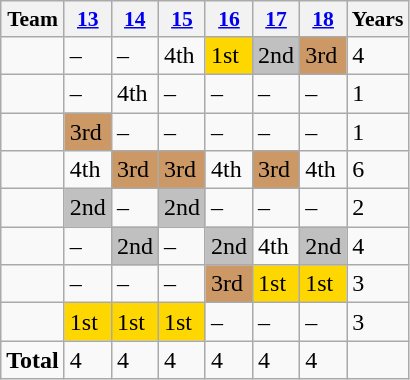<table class="wikitable sortable">
<tr style="font-size:90%;">
<th>Team</th>
<th><a href='#'>13</a></th>
<th><a href='#'>14</a></th>
<th><a href='#'>15</a></th>
<th><a href='#'>16</a></th>
<th><a href='#'>17</a></th>
<th><a href='#'>18</a></th>
<th>Years</th>
</tr>
<tr>
<td></td>
<td>–</td>
<td>–</td>
<td>4th</td>
<td bgcolor=gold>1st</td>
<td bgcolor=silver>2nd</td>
<td bgcolor=#cc9966>3rd</td>
<td>4</td>
</tr>
<tr>
<td></td>
<td>–</td>
<td>4th</td>
<td>–</td>
<td>–</td>
<td>–</td>
<td>–</td>
<td>1</td>
</tr>
<tr>
<td></td>
<td bgcolor=#cc9966>3rd</td>
<td>–</td>
<td>–</td>
<td>–</td>
<td>–</td>
<td>–</td>
<td>1</td>
</tr>
<tr>
<td></td>
<td>4th</td>
<td bgcolor=#cc9966>3rd</td>
<td bgcolor=#cc9966>3rd</td>
<td>4th</td>
<td bgcolor=#cc9966>3rd</td>
<td>4th</td>
<td>6</td>
</tr>
<tr>
<td></td>
<td bgcolor=silver>2nd</td>
<td>–</td>
<td bgcolor=silver>2nd</td>
<td>–</td>
<td>–</td>
<td>–</td>
<td>2</td>
</tr>
<tr>
<td></td>
<td>–</td>
<td bgcolor=silver>2nd</td>
<td>–</td>
<td bgcolor=silver>2nd</td>
<td>4th</td>
<td bgcolor=silver>2nd</td>
<td>4</td>
</tr>
<tr>
<td></td>
<td>–</td>
<td>–</td>
<td>–</td>
<td bgcolor=#cc9966>3rd</td>
<td bgcolor=gold>1st</td>
<td bgcolor=gold>1st</td>
<td>3</td>
</tr>
<tr>
<td></td>
<td bgcolor=gold>1st</td>
<td bgcolor=gold>1st</td>
<td bgcolor=gold>1st</td>
<td>–</td>
<td>–</td>
<td>–</td>
<td>3</td>
</tr>
<tr>
<td align=center><strong>Total</strong></td>
<td>4</td>
<td>4</td>
<td>4</td>
<td>4</td>
<td>4</td>
<td>4</td>
<td></td>
</tr>
</table>
